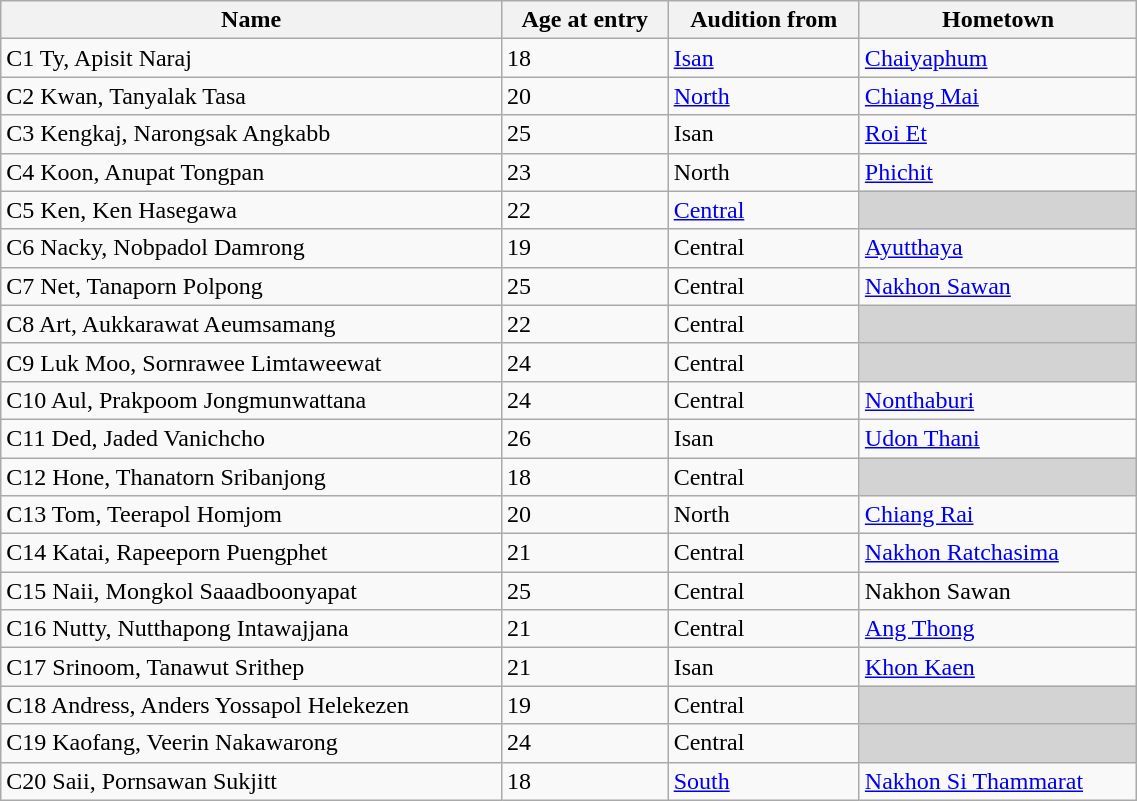<table class="wikitable sortable" style="width: 60%">
<tr>
<th style="text-align:center">Name</th>
<th style="text-align:center">Age at entry</th>
<th style="text-align:center">Audition from</th>
<th style="text-align:center">Hometown</th>
</tr>
<tr>
<td>C1 Ty, Apisit Naraj</td>
<td>18</td>
<td><a href='#'>Isan</a></td>
<td><a href='#'>Chaiyaphum</a></td>
</tr>
<tr>
<td>C2 Kwan, Tanyalak Tasa</td>
<td>20</td>
<td><a href='#'>North</a></td>
<td><a href='#'>Chiang Mai</a></td>
</tr>
<tr>
<td>C3 Kengkaj, Narongsak Angkabb</td>
<td>25</td>
<td>Isan</td>
<td><a href='#'>Roi Et</a></td>
</tr>
<tr>
<td>C4 Koon, Anupat Tongpan</td>
<td>23</td>
<td>North</td>
<td><a href='#'>Phichit</a></td>
</tr>
<tr>
<td>C5 Ken, Ken Hasegawa</td>
<td>22</td>
<td><a href='#'>Central</a></td>
<td style="background:lightgrey"></td>
</tr>
<tr>
<td>C6 Nacky, Nobpadol Damrong</td>
<td>19</td>
<td>Central</td>
<td><a href='#'>Ayutthaya</a></td>
</tr>
<tr>
<td>C7 Net, Tanaporn Polpong</td>
<td>25</td>
<td>Central</td>
<td><a href='#'>Nakhon Sawan</a></td>
</tr>
<tr>
<td>C8 Art, Aukkarawat Aeumsamang</td>
<td>22</td>
<td>Central</td>
<td style="background:lightgrey"></td>
</tr>
<tr>
<td>C9 Luk Moo, Sornrawee Limtaweewat</td>
<td>24</td>
<td>Central</td>
<td style="background:lightgrey"></td>
</tr>
<tr>
<td>C10 Aul, Prakpoom Jongmunwattana</td>
<td>24</td>
<td>Central</td>
<td><a href='#'>Nonthaburi</a></td>
</tr>
<tr>
<td>C11 Ded, Jaded Vanichcho</td>
<td>26</td>
<td>Isan</td>
<td><a href='#'>Udon Thani</a></td>
</tr>
<tr>
<td>C12 Hone, Thanatorn Sribanjong</td>
<td>18</td>
<td>Central</td>
<td style="background:lightgrey"></td>
</tr>
<tr>
<td>C13 Tom, Teerapol Homjom</td>
<td>20</td>
<td>North</td>
<td><a href='#'>Chiang Rai</a></td>
</tr>
<tr>
<td>C14 Katai, Rapeeporn Puengphet</td>
<td>21</td>
<td>Central</td>
<td><a href='#'>Nakhon Ratchasima</a></td>
</tr>
<tr>
<td>C15 Naii, Mongkol Saaadboonyapat</td>
<td>25</td>
<td>Central</td>
<td>Nakhon Sawan</td>
</tr>
<tr>
<td>C16 Nutty, Nutthapong Intawajjana</td>
<td>21</td>
<td>Central</td>
<td><a href='#'>Ang Thong</a></td>
</tr>
<tr>
<td>C17 Srinoom, Tanawut Srithep</td>
<td>21</td>
<td>Isan</td>
<td><a href='#'>Khon Kaen</a></td>
</tr>
<tr>
<td>C18 Andress, Anders Yossapol Helekezen</td>
<td>19</td>
<td>Central</td>
<td style="background:lightgrey"></td>
</tr>
<tr>
<td>C19 Kaofang, Veerin Nakawarong</td>
<td>24</td>
<td>Central</td>
<td style="background:lightgrey"></td>
</tr>
<tr>
<td>C20 Saii, Pornsawan Sukjitt</td>
<td>18</td>
<td><a href='#'>South</a></td>
<td><a href='#'>Nakhon Si Thammarat</a></td>
</tr>
</table>
